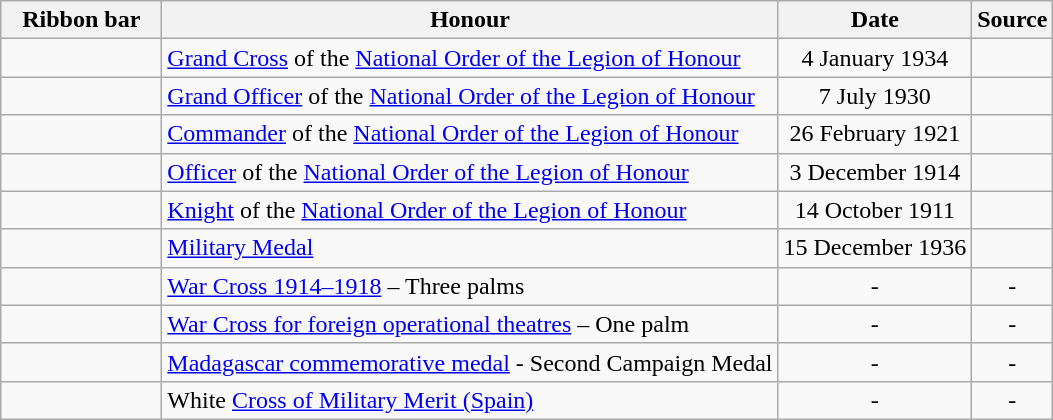<table class="wikitable">
<tr>
<th style="width:100px;">Ribbon bar</th>
<th>Honour</th>
<th>Date</th>
<th>Source</th>
</tr>
<tr>
<td></td>
<td><a href='#'>Grand Cross</a> of the <a href='#'>National Order of the Legion of Honour</a></td>
<td align="center">4 January 1934</td>
<td align="center"></td>
</tr>
<tr>
<td></td>
<td><a href='#'>Grand Officer</a> of the <a href='#'>National Order of the Legion of Honour</a></td>
<td align="center">7 July 1930</td>
<td align="center"></td>
</tr>
<tr>
<td></td>
<td><a href='#'>Commander</a> of the <a href='#'>National Order of the Legion of Honour</a></td>
<td align="center">26 February 1921</td>
<td align="center"></td>
</tr>
<tr>
<td></td>
<td><a href='#'>Officer</a> of the <a href='#'>National Order of the Legion of Honour</a></td>
<td align="center">3 December 1914</td>
<td align="center"></td>
</tr>
<tr>
<td></td>
<td><a href='#'>Knight</a> of the <a href='#'>National Order of the Legion of Honour</a></td>
<td align="center">14 October 1911</td>
<td align="center"></td>
</tr>
<tr>
<td></td>
<td><a href='#'>Military Medal</a></td>
<td align="center">15 December 1936</td>
<td align="center"></td>
</tr>
<tr>
<td></td>
<td><a href='#'>War Cross 1914–1918</a> – Three palms</td>
<td align="center">-</td>
<td align="center">-</td>
</tr>
<tr>
<td></td>
<td><a href='#'>War Cross for foreign operational theatres</a> – One palm</td>
<td align="center">-</td>
<td align="center">-</td>
</tr>
<tr>
<td></td>
<td><a href='#'>Madagascar commemorative medal</a> - Second Campaign Medal</td>
<td align="center">-</td>
<td align="center">-</td>
</tr>
<tr>
<td></td>
<td>White <a href='#'>Cross of Military Merit (Spain)</a></td>
<td align="center">-</td>
<td align="center">-</td>
</tr>
</table>
